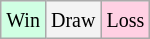<table class="wikitable">
<tr>
<td style="background-color: #d0ffe3;"><small>Win</small></td>
<td style="background-color: #f3f3f3;"><small>Draw</small></td>
<td style="background-color: #ffd0e3;"><small>Loss</small></td>
</tr>
</table>
